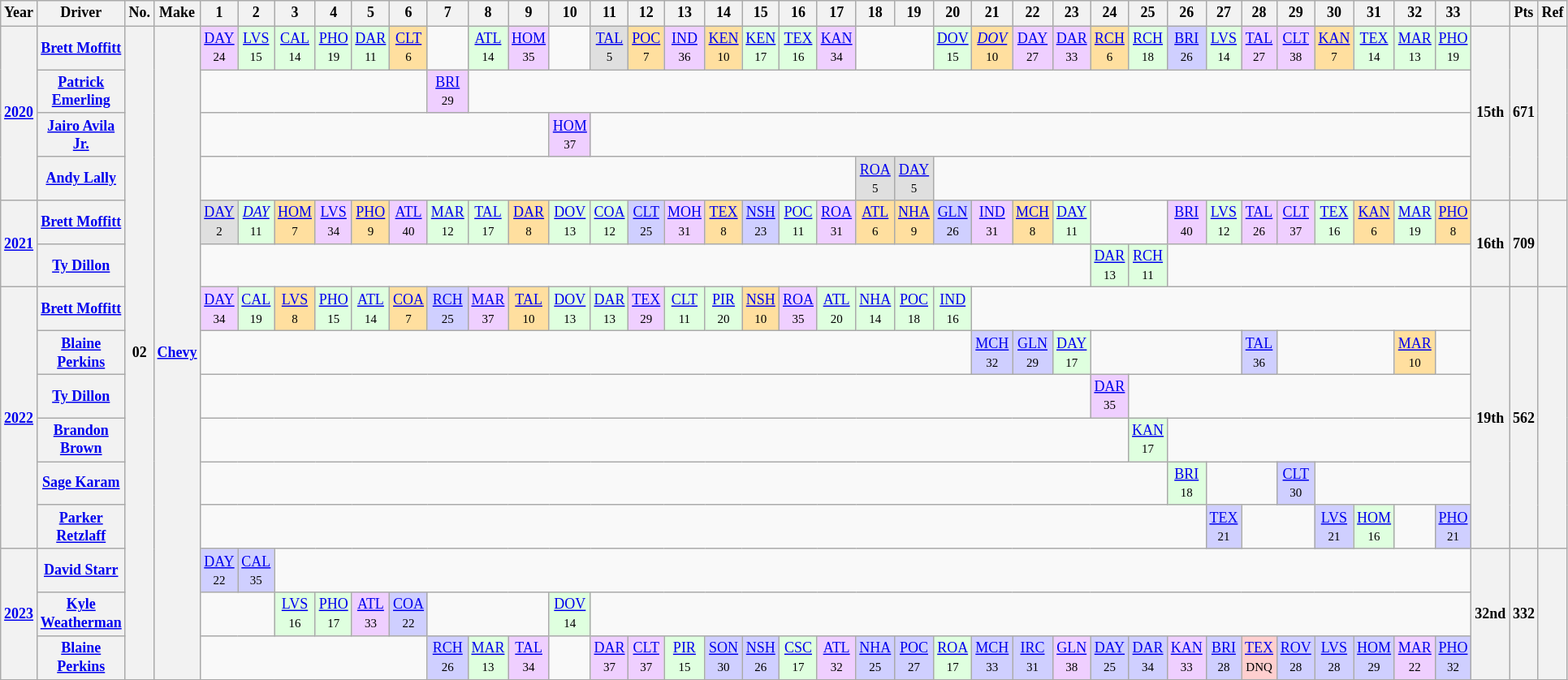<table class="wikitable" style="text-align:center; font-size:75%">
<tr>
<th>Year</th>
<th>Driver</th>
<th>No.</th>
<th>Make</th>
<th>1</th>
<th>2</th>
<th>3</th>
<th>4</th>
<th>5</th>
<th>6</th>
<th>7</th>
<th>8</th>
<th>9</th>
<th>10</th>
<th>11</th>
<th>12</th>
<th>13</th>
<th>14</th>
<th>15</th>
<th>16</th>
<th>17</th>
<th>18</th>
<th>19</th>
<th>20</th>
<th>21</th>
<th>22</th>
<th>23</th>
<th>24</th>
<th>25</th>
<th>26</th>
<th>27</th>
<th>28</th>
<th>29</th>
<th>30</th>
<th>31</th>
<th>32</th>
<th>33</th>
<th></th>
<th>Pts</th>
<th>Ref</th>
</tr>
<tr>
<th rowspan=4><a href='#'>2020</a></th>
<th><a href='#'>Brett Moffitt</a></th>
<th rowspan="15">02</th>
<th rowspan="15"><a href='#'>Chevy</a></th>
<td style="background:#EFCFFF;"><a href='#'>DAY</a><br><small>24</small></td>
<td style="background:#DFFFDF;"><a href='#'>LVS</a><br><small>15</small></td>
<td style="background:#DFFFDF;"><a href='#'>CAL</a><br><small>14</small></td>
<td style="background:#DFFFDF;"><a href='#'>PHO</a><br><small>19</small></td>
<td style="background:#DFFFDF;"><a href='#'>DAR</a><br><small>11</small></td>
<td style="background:#FFDF9F;"><a href='#'>CLT</a><br><small>6</small></td>
<td colspan=1></td>
<td style="background:#DFFFDF;"><a href='#'>ATL</a><br><small>14</small></td>
<td style="background:#EFCFFF;"><a href='#'>HOM</a><br><small>35</small></td>
<td colspan=1></td>
<td style="background:#DFDFDF;"><a href='#'>TAL</a><br><small>5</small></td>
<td style="background:#FFDF9F;"><a href='#'>POC</a><br><small>7</small></td>
<td style="background:#EFCFFF;"><a href='#'>IND</a><br><small>36</small></td>
<td style="background:#FFDF9F;"><a href='#'>KEN</a><br><small>10</small></td>
<td style="background:#DFFFDF;"><a href='#'>KEN</a><br><small>17</small></td>
<td style="background:#DFFFDF;"><a href='#'>TEX</a><br><small>16</small></td>
<td style="background:#EFCFFF;"><a href='#'>KAN</a><br><small>34</small></td>
<td colspan=2></td>
<td style="background:#DFFFDF;"><a href='#'>DOV</a><br><small>15</small></td>
<td style="background:#FFDF9F;"><em><a href='#'>DOV</a></em><br><small>10</small></td>
<td style="background:#EFCFFF;"><a href='#'>DAY</a><br><small>27</small></td>
<td style="background:#EFCFFF;"><a href='#'>DAR</a><br><small>33</small></td>
<td style="background:#FFDF9F;"><a href='#'>RCH</a><br><small>6</small></td>
<td style="background:#DFFFDF;"><a href='#'>RCH</a><br><small>18</small></td>
<td style="background:#CFCFFF;"><a href='#'>BRI</a><br><small>26</small></td>
<td style="background:#DFFFDF;"><a href='#'>LVS</a><br><small>14</small></td>
<td style="background:#EFCFFF;"><a href='#'>TAL</a><br><small>27</small></td>
<td style="background:#EFCFFF;"><a href='#'>CLT</a><br><small>38</small></td>
<td style="background:#FFDF9F;"><a href='#'>KAN</a><br><small>7</small></td>
<td style="background:#DFFFDF;"><a href='#'>TEX</a><br><small>14</small></td>
<td style="background:#DFFFDF;"><a href='#'>MAR</a><br><small>13</small></td>
<td style="background:#DFFFDF;"><a href='#'>PHO</a><br><small>19</small></td>
<th rowspan=4>15th</th>
<th rowspan=4>671</th>
<th rowspan=4></th>
</tr>
<tr>
<th><a href='#'>Patrick Emerling</a></th>
<td colspan=6></td>
<td style="background:#EFCFFF;"><a href='#'>BRI</a><br><small>29</small></td>
<td colspan=26></td>
</tr>
<tr>
<th><a href='#'>Jairo Avila Jr.</a></th>
<td colspan=9></td>
<td style="background:#EFCFFF;"><a href='#'>HOM</a><br><small>37</small></td>
<td colspan=23></td>
</tr>
<tr>
<th><a href='#'>Andy Lally</a></th>
<td colspan=17></td>
<td style="background:#DFDFDF;"><a href='#'>ROA</a><br><small>5</small></td>
<td style="background:#DFDFDF;"><a href='#'>DAY</a><br><small>5</small></td>
<td colspan=14></td>
</tr>
<tr>
<th Rowspan=2><a href='#'>2021</a></th>
<th><a href='#'>Brett Moffitt</a></th>
<td style="background:#DFDFDF;"><a href='#'>DAY</a><br><small>2</small></td>
<td style="background:#DFFFDF;"><em><a href='#'>DAY</a></em><br><small>11</small></td>
<td style="background:#FFDF9F;"><a href='#'>HOM</a><br><small>7</small></td>
<td style="background:#EFCFFF;"><a href='#'>LVS</a><br><small>34</small></td>
<td style="background:#FFDF9F;"><a href='#'>PHO</a><br><small>9</small></td>
<td style="background:#EFCFFF;"><a href='#'>ATL</a><br><small>40</small></td>
<td style="background:#DFFFDF;"><a href='#'>MAR</a><br><small>12</small></td>
<td style="background:#DFFFDF;"><a href='#'>TAL</a><br><small>17</small></td>
<td style="background:#FFDF9F;"><a href='#'>DAR</a><br><small>8</small></td>
<td style="background:#DFFFDF;"><a href='#'>DOV</a><br><small>13</small></td>
<td style="background:#DFFFDF;"><a href='#'>COA</a><br><small>12</small></td>
<td style="background:#CFCFFF;"><a href='#'>CLT</a><br><small>25</small></td>
<td style="background:#EFCFFF;"><a href='#'>MOH</a><br><small>31</small></td>
<td style="background:#FFDF9F;"><a href='#'>TEX</a><br><small>8</small></td>
<td style="background:#CFCFFF;"><a href='#'>NSH</a><br><small>23</small></td>
<td style="background:#DFFFDF;"><a href='#'>POC</a><br><small>11</small></td>
<td style="background:#EFCFFF;"><a href='#'>ROA</a><br><small>31</small></td>
<td style="background:#FFDF9F;"><a href='#'>ATL</a><br><small>6</small></td>
<td style="background:#FFDF9F;"><a href='#'>NHA</a><br><small>9</small></td>
<td style="background:#CFCFFF;"><a href='#'>GLN</a><br><small>26</small></td>
<td style="background:#EFCFFF;"><a href='#'>IND</a><br><small>31</small></td>
<td style="background:#FFDF9F;"><a href='#'>MCH</a><br><small>8</small></td>
<td style="background:#DFFFDF;"><a href='#'>DAY</a><br><small>11</small></td>
<td colspan=2></td>
<td style="background:#EFCFFF;"><a href='#'>BRI</a><br><small>40</small></td>
<td style="background:#DFFFDF;"><a href='#'>LVS</a><br><small>12</small></td>
<td style="background:#EFCFFF;"><a href='#'>TAL</a><br><small>26</small></td>
<td style="background:#EFCFFF;"><a href='#'>CLT</a><br><small>37</small></td>
<td style="background:#DFFFDF;"><a href='#'>TEX</a><br><small>16</small></td>
<td style="background:#FFDF9F;"><a href='#'>KAN</a><br><small>6</small></td>
<td style="background:#DFFFDF;"><a href='#'>MAR</a><br><small>19</small></td>
<td style="background:#FFDF9F;"><a href='#'>PHO</a><br><small>8</small></td>
<th Rowspan=2>16th</th>
<th Rowspan=2>709</th>
<th Rowspan=2></th>
</tr>
<tr>
<th><a href='#'>Ty Dillon</a></th>
<td colspan=23></td>
<td style="background:#DFFFDF;"><a href='#'>DAR</a><br><small>13</small></td>
<td style="background:#DFFFDF;"><a href='#'>RCH</a><br><small>11</small></td>
<td colspan=8></td>
</tr>
<tr>
<th rowspan="6"><a href='#'>2022</a></th>
<th><a href='#'>Brett Moffitt</a></th>
<td style="background:#EFCFFF;"><a href='#'>DAY</a><br><small>34</small></td>
<td style="background:#DFFFDF;"><a href='#'>CAL</a><br><small>19</small></td>
<td style="background:#FFDF9F;"><a href='#'>LVS</a><br><small>8</small></td>
<td style="background:#DFFFDF;"><a href='#'>PHO</a><br><small>15</small></td>
<td style="background:#DFFFDF;"><a href='#'>ATL</a><br><small>14</small></td>
<td style="background:#FFDF9F;"><a href='#'>COA</a><br><small>7</small></td>
<td style="background:#CFCFFF;"><a href='#'>RCH</a><br><small>25</small></td>
<td style="background:#EFCFFF;"><a href='#'>MAR</a><br><small>37</small></td>
<td style="background:#FFDF9F;"><a href='#'>TAL</a><br><small>10</small></td>
<td style="background:#DFFFDF;"><a href='#'>DOV</a><br><small>13</small></td>
<td style="background:#DFFFDF;"><a href='#'>DAR</a><br><small>13</small></td>
<td style="background:#EFCFFF;"><a href='#'>TEX</a><br><small>29</small></td>
<td style="background:#DFFFDF;"><a href='#'>CLT</a><br><small>11</small></td>
<td style="background:#DFFFDF;"><a href='#'>PIR</a><br><small>20</small></td>
<td style="background:#FFDF9F;"><a href='#'>NSH</a><br><small>10</small></td>
<td style="background:#EFCFFF;"><a href='#'>ROA</a><br><small>35</small></td>
<td style="background:#DFFFDF;"><a href='#'>ATL</a><br><small>20</small></td>
<td style="background:#DFFFDF;"><a href='#'>NHA</a><br><small>14</small></td>
<td style="background:#DFFFDF;"><a href='#'>POC</a><br><small>18</small></td>
<td style="background:#DFFFDF;"><a href='#'>IND</a><br><small>16</small></td>
<td colspan="13"></td>
<th rowspan="6">19th</th>
<th rowspan="6">562</th>
<th rowspan="6"></th>
</tr>
<tr>
<th><a href='#'>Blaine Perkins</a></th>
<td colspan="20"></td>
<td style="background:#CFCFFF;"><a href='#'>MCH</a> <br><small>32</small></td>
<td style="background:#CFCFFF;"><a href='#'>GLN</a> <br><small>29</small></td>
<td style="background:#DFFFDF;"><a href='#'>DAY</a><br><small>17</small></td>
<td colspan="4"></td>
<td style="background:#CFCFFF;"><a href='#'>TAL</a><br><small>36</small></td>
<td colspan="3"></td>
<td style="background:#FFDF9F;"><a href='#'>MAR</a><br><small>10</small></td>
<td></td>
</tr>
<tr>
<th><a href='#'>Ty Dillon</a></th>
<td colspan="23"></td>
<td style="background:#EFCFFF;"><a href='#'>DAR</a><br><small>35</small></td>
<td colspan="9"></td>
</tr>
<tr>
<th><a href='#'>Brandon Brown</a></th>
<td colspan="24"></td>
<td style="background:#DFFFDF;"><a href='#'>KAN</a> <br><small>17</small></td>
<td colspan="8"></td>
</tr>
<tr>
<th><a href='#'>Sage Karam</a></th>
<td colspan="25"></td>
<td style="background:#DFFFDF;"><a href='#'>BRI</a><br><small>18</small></td>
<td colspan="2"></td>
<td style="background:#CFCFFF;"><a href='#'>CLT</a><br><small>30</small></td>
<td colspan="4"></td>
</tr>
<tr>
<th><a href='#'>Parker Retzlaff</a></th>
<td colspan="26"></td>
<td style="background:#CFCFFF;"><a href='#'>TEX</a><br><small>21</small></td>
<td colspan="2"></td>
<td style="background:#CFCFFF;"><a href='#'>LVS</a><br><small>21</small></td>
<td style="background:#DFFFDF;"><a href='#'>HOM</a><br><small>16</small></td>
<td></td>
<td style="background:#CFCFFF;"><a href='#'>PHO</a><br><small>21</small></td>
</tr>
<tr>
<th rowspan="3"><a href='#'>2023</a></th>
<th><a href='#'>David Starr</a></th>
<td style="background:#CFCFFF;"><a href='#'>DAY</a><br><small>22</small></td>
<td style="background:#CFCFFF;"><a href='#'>CAL</a><br><small>35</small></td>
<td colspan="31"></td>
<th rowspan="3">32nd</th>
<th rowspan="3">332</th>
<th rowspan="3"></th>
</tr>
<tr>
<th><a href='#'>Kyle Weatherman</a></th>
<td colspan="2"></td>
<td style="background:#DFFFDF;"><a href='#'>LVS</a><br><small>16</small></td>
<td style="background:#DFFFDF;"><a href='#'>PHO</a><br><small>17</small></td>
<td style="background:#EFCFFF;"><a href='#'>ATL</a><br><small>33</small></td>
<td style="background:#CFCFFF;"><a href='#'>COA</a><br><small>22</small></td>
<td colspan="3"></td>
<td style="background:#DFFFDF;"><a href='#'>DOV</a><br><small>14</small></td>
<td colspan="23"></td>
</tr>
<tr>
<th><a href='#'>Blaine Perkins</a></th>
<td colspan="6"></td>
<td style="background:#CFCFFF;"><a href='#'>RCH</a><br><small>26</small></td>
<td style="background:#DFFFDF;"><a href='#'>MAR</a><br><small>13</small></td>
<td style="background:#EFCFFF;"><a href='#'>TAL</a><br><small>34</small></td>
<td></td>
<td style="background:#EFCFFF;"><a href='#'>DAR</a><br><small>37</small></td>
<td style="background:#EFCFFF;"><a href='#'>CLT</a><br><small>37</small></td>
<td style="background:#DFFFDF;"><a href='#'>PIR</a><br><small>15</small></td>
<td style="background:#CFCFFF;"><a href='#'>SON</a><br><small>30</small></td>
<td style="background:#CFCFFF;"><a href='#'>NSH</a><br><small>26</small></td>
<td style="background:#DFFFDF;"><a href='#'>CSC</a><br><small>17</small></td>
<td style="background:#EFCFFF;"><a href='#'>ATL</a><br><small>32</small></td>
<td style="background:#CFCFFF;"><a href='#'>NHA</a><br><small>25</small></td>
<td style="background:#CFCFFF;"><a href='#'>POC</a><br><small>27</small></td>
<td style="background:#DFFFDF;"><a href='#'>ROA</a><br><small>17</small></td>
<td style="background:#CFCFFF;"><a href='#'>MCH</a><br><small>33</small></td>
<td style="background:#CFCFFF;"><a href='#'>IRC</a><br><small>31</small></td>
<td style="background:#EFCFFF;"><a href='#'>GLN</a><br><small>38</small></td>
<td style="background:#CFCFFF;"><a href='#'>DAY</a><br><small>25</small></td>
<td style="background:#CFCFFF;"><a href='#'>DAR</a><br><small>34</small></td>
<td style="background:#EFCFFF;"><a href='#'>KAN</a><br><small>33</small></td>
<td style="background:#CFCFFF;"><a href='#'>BRI</a><br><small>28</small></td>
<td style="background:#FFCFCF;"><a href='#'>TEX</a><br><small>DNQ</small></td>
<td style="background:#CFCFFF;"><a href='#'>ROV</a><br><small>28</small></td>
<td style="background:#CFCFFF;"><a href='#'>LVS</a><br><small>28</small></td>
<td style="background:#CFCFFF;"><a href='#'>HOM</a><br><small>29</small></td>
<td style="background:#EFCFFF;"><a href='#'>MAR</a><br><small>22</small></td>
<td style="background:#CFCFFF;"><a href='#'>PHO</a><br><small>32</small></td>
</tr>
<tr>
</tr>
</table>
